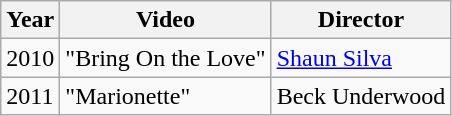<table class="wikitable">
<tr>
<th>Year</th>
<th>Video</th>
<th>Director</th>
</tr>
<tr>
<td>2010</td>
<td>"Bring On the Love"</td>
<td><a href='#'>Shaun Silva</a></td>
</tr>
<tr>
<td>2011</td>
<td>"Marionette"</td>
<td>Beck Underwood</td>
</tr>
</table>
